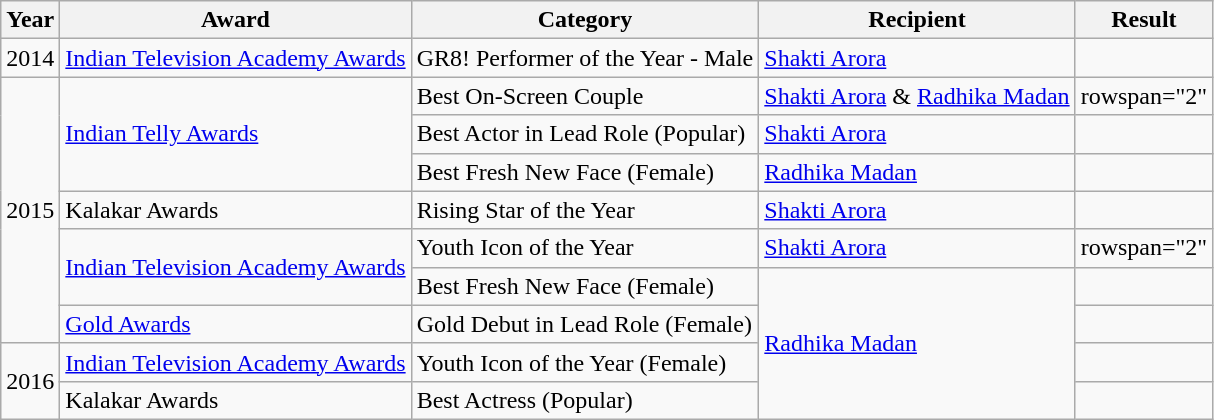<table class="wikitable sortable">
<tr>
<th>Year</th>
<th>Award</th>
<th>Category</th>
<th>Recipient</th>
<th>Result</th>
</tr>
<tr>
<td>2014</td>
<td><a href='#'>Indian Television Academy Awards</a></td>
<td>GR8! Performer of the Year - Male</td>
<td><a href='#'>Shakti Arora</a></td>
<td></td>
</tr>
<tr>
<td rowspan="7">2015</td>
<td rowspan="3"><a href='#'>Indian Telly Awards</a></td>
<td>Best On-Screen Couple</td>
<td><a href='#'>Shakti Arora</a> & <a href='#'>Radhika Madan</a></td>
<td>rowspan="2" </td>
</tr>
<tr>
<td>Best Actor in Lead Role (Popular)</td>
<td><a href='#'>Shakti Arora</a></td>
</tr>
<tr>
<td>Best Fresh New Face (Female)</td>
<td><a href='#'>Radhika Madan</a></td>
<td></td>
</tr>
<tr>
<td>Kalakar Awards</td>
<td>Rising Star of the Year</td>
<td><a href='#'>Shakti Arora</a></td>
<td></td>
</tr>
<tr>
<td rowspan="2"><a href='#'>Indian Television Academy Awards</a></td>
<td>Youth Icon of the Year</td>
<td><a href='#'>Shakti Arora</a></td>
<td>rowspan="2" </td>
</tr>
<tr>
<td>Best Fresh New Face (Female)</td>
<td rowspan="4"><a href='#'>Radhika Madan</a></td>
</tr>
<tr>
<td><a href='#'>Gold Awards</a></td>
<td>Gold Debut in Lead Role (Female)</td>
<td></td>
</tr>
<tr>
<td rowspan="2">2016</td>
<td><a href='#'>Indian Television Academy Awards</a></td>
<td>Youth Icon of the Year (Female)</td>
<td></td>
</tr>
<tr>
<td>Kalakar Awards</td>
<td>Best Actress (Popular)</td>
<td></td>
</tr>
</table>
